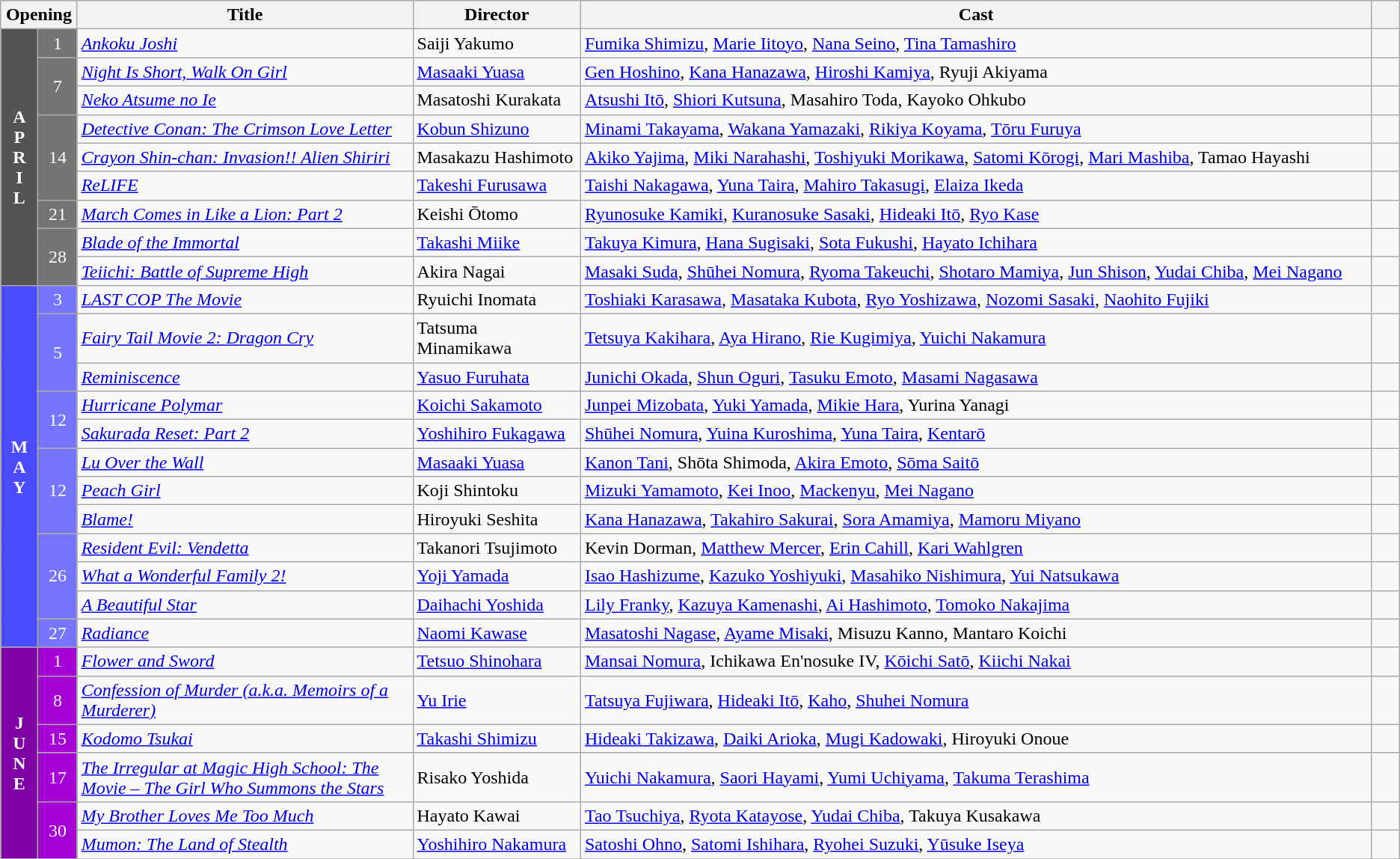<table class="wikitable">
<tr style="background:#b0e0e6; text-align:center;">
<th colspan="2">Opening</th>
<th style="width:24%;">Title</th>
<th style="width:12%">Director</th>
<th>Cast</th>
<th style="width:2%;"></th>
</tr>
<tr>
<th rowspan="9" style="text-align:center; background:#545454; color:white;">A<br>P<br>R<br>I<br>L</th>
<td rowspan="1" style="text-align:center; background:#747474; color:white;">1</td>
<td><em><a href='#'>Ankoku Joshi</a></em></td>
<td>Saiji Yakumo</td>
<td><a href='#'>Fumika Shimizu</a>, <a href='#'>Marie Iitoyo</a>, <a href='#'>Nana Seino</a>, <a href='#'>Tina Tamashiro</a></td>
<td></td>
</tr>
<tr>
<td rowspan="2" style="text-align:center; background:#747474; color:white;">7</td>
<td><em><a href='#'>Night Is Short, Walk On Girl</a></em></td>
<td><a href='#'>Masaaki Yuasa</a></td>
<td><a href='#'>Gen Hoshino</a>, <a href='#'>Kana Hanazawa</a>, <a href='#'>Hiroshi Kamiya</a>, Ryuji Akiyama</td>
<td></td>
</tr>
<tr>
<td><em><a href='#'>Neko Atsume no Ie</a></em></td>
<td>Masatoshi Kurakata</td>
<td><a href='#'>Atsushi Itō</a>, <a href='#'>Shiori Kutsuna</a>, Masahiro Toda, Kayoko Ohkubo</td>
<td></td>
</tr>
<tr>
<td rowspan="3" style="text-align:center; background:#747474; color:white;">14</td>
<td><em><a href='#'>Detective Conan: The Crimson Love Letter</a></em></td>
<td><a href='#'>Kobun Shizuno</a></td>
<td><a href='#'>Minami Takayama</a>, <a href='#'>Wakana Yamazaki</a>, <a href='#'>Rikiya Koyama</a>, <a href='#'>Tōru Furuya</a></td>
<td></td>
</tr>
<tr>
<td><em><a href='#'>Crayon Shin-chan: Invasion!! Alien Shiriri</a></em></td>
<td>Masakazu Hashimoto</td>
<td><a href='#'>Akiko Yajima</a>, <a href='#'>Miki Narahashi</a>, <a href='#'>Toshiyuki Morikawa</a>, <a href='#'>Satomi Kōrogi</a>, <a href='#'>Mari Mashiba</a>, Tamao Hayashi</td>
<td></td>
</tr>
<tr>
<td><em><a href='#'>ReLIFE</a></em></td>
<td><a href='#'>Takeshi Furusawa</a></td>
<td><a href='#'>Taishi Nakagawa</a>, <a href='#'>Yuna Taira</a>, <a href='#'>Mahiro Takasugi</a>, <a href='#'>Elaiza Ikeda</a></td>
<td></td>
</tr>
<tr>
<td rowspan="1" style="text-align:center; background:#747474; color:white;">21</td>
<td><em><a href='#'>March Comes in Like a Lion: Part 2</a></em></td>
<td>Keishi Ōtomo</td>
<td><a href='#'>Ryunosuke Kamiki</a>, <a href='#'>Kuranosuke Sasaki</a>, <a href='#'>Hideaki Itō</a>, <a href='#'>Ryo Kase</a></td>
<td></td>
</tr>
<tr>
<td rowspan="2" style="text-align:center; background:#747474; color:white;">28</td>
<td><em><a href='#'>Blade of the Immortal</a></em></td>
<td><a href='#'>Takashi Miike</a></td>
<td><a href='#'>Takuya Kimura</a>, <a href='#'>Hana Sugisaki</a>, <a href='#'>Sota Fukushi</a>, <a href='#'>Hayato Ichihara</a></td>
<td></td>
</tr>
<tr>
<td><em><a href='#'>Teiichi: Battle of Supreme High</a></em></td>
<td>Akira Nagai</td>
<td><a href='#'>Masaki Suda</a>, <a href='#'>Shūhei Nomura</a>, <a href='#'>Ryoma Takeuchi</a>, <a href='#'>Shotaro Mamiya</a>, <a href='#'>Jun Shison</a>, <a href='#'>Yudai Chiba</a>, <a href='#'>Mei Nagano</a></td>
<td></td>
</tr>
<tr>
<th rowspan="12" style="text-align:center; background:#4A4AFF; color:white;">M<br>A<br>Y</th>
<td rowspan="1" style="text-align:center; background:#7575FF; color:white;">3</td>
<td><em><a href='#'>LAST COP The Movie</a></em></td>
<td>Ryuichi Inomata</td>
<td><a href='#'>Toshiaki Karasawa</a>, <a href='#'>Masataka Kubota</a>, <a href='#'>Ryo Yoshizawa</a>, <a href='#'>Nozomi Sasaki</a>, <a href='#'>Naohito Fujiki</a></td>
<td></td>
</tr>
<tr>
<td rowspan="2" style="text-align:center; background:#7575FF; color:white;">5</td>
<td><em><a href='#'>Fairy Tail Movie 2: Dragon Cry</a></em></td>
<td>Tatsuma Minamikawa</td>
<td><a href='#'>Tetsuya Kakihara</a>, <a href='#'>Aya Hirano</a>, <a href='#'>Rie Kugimiya</a>, <a href='#'>Yuichi Nakamura</a></td>
<td></td>
</tr>
<tr>
<td><em><a href='#'>Reminiscence</a></em></td>
<td><a href='#'>Yasuo Furuhata</a></td>
<td><a href='#'>Junichi Okada</a>, <a href='#'>Shun Oguri</a>, <a href='#'>Tasuku Emoto</a>, <a href='#'>Masami Nagasawa</a></td>
<td></td>
</tr>
<tr>
<td rowspan="2" style="text-align:center; background:#7575FF; color:white;">12</td>
<td><em><a href='#'>Hurricane Polymar</a></em></td>
<td><a href='#'>Koichi Sakamoto</a></td>
<td><a href='#'>Junpei Mizobata</a>, <a href='#'>Yuki Yamada</a>, <a href='#'>Mikie Hara</a>, Yurina Yanagi</td>
<td></td>
</tr>
<tr>
<td><em><a href='#'>Sakurada Reset: Part 2</a></em></td>
<td><a href='#'>Yoshihiro Fukagawa</a></td>
<td><a href='#'>Shūhei Nomura</a>, <a href='#'>Yuina Kuroshima</a>, <a href='#'>Yuna Taira</a>, <a href='#'>Kentarō</a></td>
<td></td>
</tr>
<tr>
<td rowspan="3" style="text-align:center; background:#7575FF; color:white;">12</td>
<td><em><a href='#'>Lu Over the Wall</a></em></td>
<td><a href='#'>Masaaki Yuasa</a></td>
<td><a href='#'>Kanon Tani</a>, Shōta Shimoda, <a href='#'>Akira Emoto</a>, <a href='#'>Sōma Saitō</a></td>
<td></td>
</tr>
<tr>
<td><em><a href='#'>Peach Girl</a></em></td>
<td>Koji Shintoku</td>
<td><a href='#'>Mizuki Yamamoto</a>, <a href='#'>Kei Inoo</a>, <a href='#'>Mackenyu</a>, <a href='#'>Mei Nagano</a></td>
<td></td>
</tr>
<tr>
<td><em><a href='#'>Blame!</a></em></td>
<td>Hiroyuki Seshita</td>
<td><a href='#'>Kana Hanazawa</a>, <a href='#'>Takahiro Sakurai</a>, <a href='#'>Sora Amamiya</a>, <a href='#'>Mamoru Miyano</a></td>
<td></td>
</tr>
<tr>
<td rowspan="3" style="text-align:center; background:#7575FF; color:white;">26</td>
<td><em><a href='#'>Resident Evil: Vendetta</a></em></td>
<td>Takanori Tsujimoto</td>
<td>Kevin Dorman, <a href='#'>Matthew Mercer</a>, <a href='#'>Erin Cahill</a>, <a href='#'>Kari Wahlgren</a></td>
<td></td>
</tr>
<tr>
<td><em><a href='#'>What a Wonderful Family 2!</a></em></td>
<td><a href='#'>Yoji Yamada</a></td>
<td><a href='#'>Isao Hashizume</a>, <a href='#'>Kazuko Yoshiyuki</a>, <a href='#'>Masahiko Nishimura</a>, <a href='#'>Yui Natsukawa</a></td>
<td></td>
</tr>
<tr>
<td><em><a href='#'>A Beautiful Star</a></em></td>
<td><a href='#'>Daihachi Yoshida</a></td>
<td><a href='#'>Lily Franky</a>, <a href='#'>Kazuya Kamenashi</a>, <a href='#'>Ai Hashimoto</a>, <a href='#'>Tomoko Nakajima</a></td>
<td></td>
</tr>
<tr>
<td rowspan="1" style="text-align:center; background:#7575FF; color:white;">27</td>
<td><em><a href='#'>Radiance</a></em></td>
<td><a href='#'>Naomi Kawase</a></td>
<td><a href='#'>Masatoshi Nagase</a>, <a href='#'>Ayame Misaki</a>, Misuzu Kanno, Mantaro Koichi</td>
<td></td>
</tr>
<tr>
<th rowspan="6" style="text-align:center; background:#7F00A4; color:white;">J<br>U<br>N<br>E</th>
<td rowspan="1" style="text-align:center; background:#A500D5; color:white;">1</td>
<td><em><a href='#'>Flower and Sword</a></em></td>
<td><a href='#'>Tetsuo Shinohara</a></td>
<td><a href='#'>Mansai Nomura</a>, Ichikawa En'nosuke IV, <a href='#'>Kōichi Satō</a>, <a href='#'>Kiichi Nakai</a></td>
<td></td>
</tr>
<tr>
<td rowspan="1" style="text-align:center; background:#A500D5; color:white;">8</td>
<td><em><a href='#'>Confession of Murder (a.k.a. Memoirs of a Murderer)</a></em></td>
<td><a href='#'>Yu Irie</a></td>
<td><a href='#'>Tatsuya Fujiwara</a>, <a href='#'>Hideaki Itō</a>, <a href='#'>Kaho</a>, <a href='#'>Shuhei Nomura</a></td>
<td></td>
</tr>
<tr>
<td rowspan="1" style="text-align:center; background:#A500D5; color:white;">15</td>
<td><em><a href='#'>Kodomo Tsukai</a></em></td>
<td><a href='#'>Takashi Shimizu</a></td>
<td><a href='#'>Hideaki Takizawa</a>, <a href='#'>Daiki Arioka</a>, <a href='#'>Mugi Kadowaki</a>, Hiroyuki Onoue</td>
<td></td>
</tr>
<tr>
<td rowspan="1" style="text-align:center; background:#A500D5; color:white;">17</td>
<td><em><a href='#'>The Irregular at Magic High School: The Movie – The Girl Who Summons the Stars</a></em></td>
<td>Risako Yoshida</td>
<td><a href='#'>Yuichi Nakamura</a>, <a href='#'>Saori Hayami</a>, <a href='#'>Yumi Uchiyama</a>, <a href='#'>Takuma Terashima</a></td>
<td></td>
</tr>
<tr>
<td rowspan="2" style="text-align:center; background:#A500D5; color:white;">30</td>
<td><em><a href='#'>My Brother Loves Me Too Much</a></em></td>
<td>Hayato Kawai</td>
<td><a href='#'>Tao Tsuchiya</a>, <a href='#'>Ryota Katayose</a>, <a href='#'>Yudai Chiba</a>, Takuya Kusakawa</td>
<td></td>
</tr>
<tr>
<td><em><a href='#'>Mumon: The Land of Stealth</a></em></td>
<td><a href='#'>Yoshihiro Nakamura</a></td>
<td><a href='#'>Satoshi Ohno</a>, <a href='#'>Satomi Ishihara</a>, <a href='#'>Ryohei Suzuki</a>, <a href='#'>Yūsuke Iseya</a></td>
<td></td>
</tr>
<tr>
</tr>
</table>
